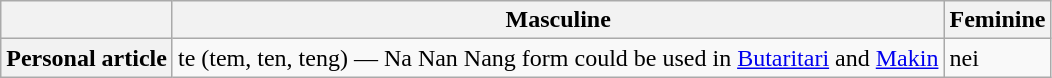<table class="wikitable">
<tr>
<th></th>
<th>Masculine</th>
<th>Feminine</th>
</tr>
<tr>
<th>Personal article</th>
<td>te (tem, ten, teng) — Na Nan Nang form could be used in <a href='#'>Butaritari</a> and <a href='#'>Makin</a></td>
<td>nei</td>
</tr>
</table>
